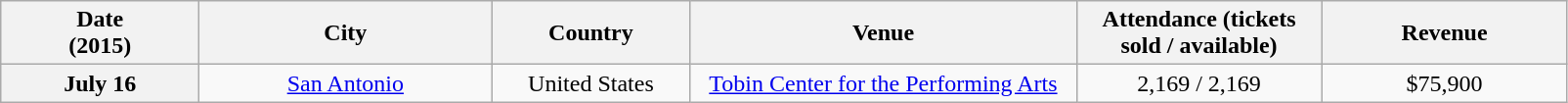<table class="wikitable plainrowheaders" style="text-align:center;">
<tr>
<th scope="col" style="width:8em;">Date<br>(2015)</th>
<th scope="col" style="width:12em;">City</th>
<th scope="col" style="width:8em;">Country</th>
<th scope="col" style="width:16em;">Venue</th>
<th scope="col" style="width:10em;">Attendance (tickets sold / available)</th>
<th scope="col" style="width:10em;">Revenue</th>
</tr>
<tr>
<th scope="row" style="text-align:center;">July 16</th>
<td><a href='#'>San Antonio</a></td>
<td>United States</td>
<td><a href='#'>Tobin Center for the Performing Arts</a></td>
<td>2,169 / 2,169</td>
<td>$75,900</td>
</tr>
</table>
